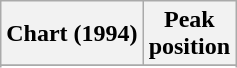<table class="wikitable sortable">
<tr>
<th align="left">Chart (1994)</th>
<th align="center">Peak<br>position</th>
</tr>
<tr>
</tr>
<tr>
</tr>
</table>
